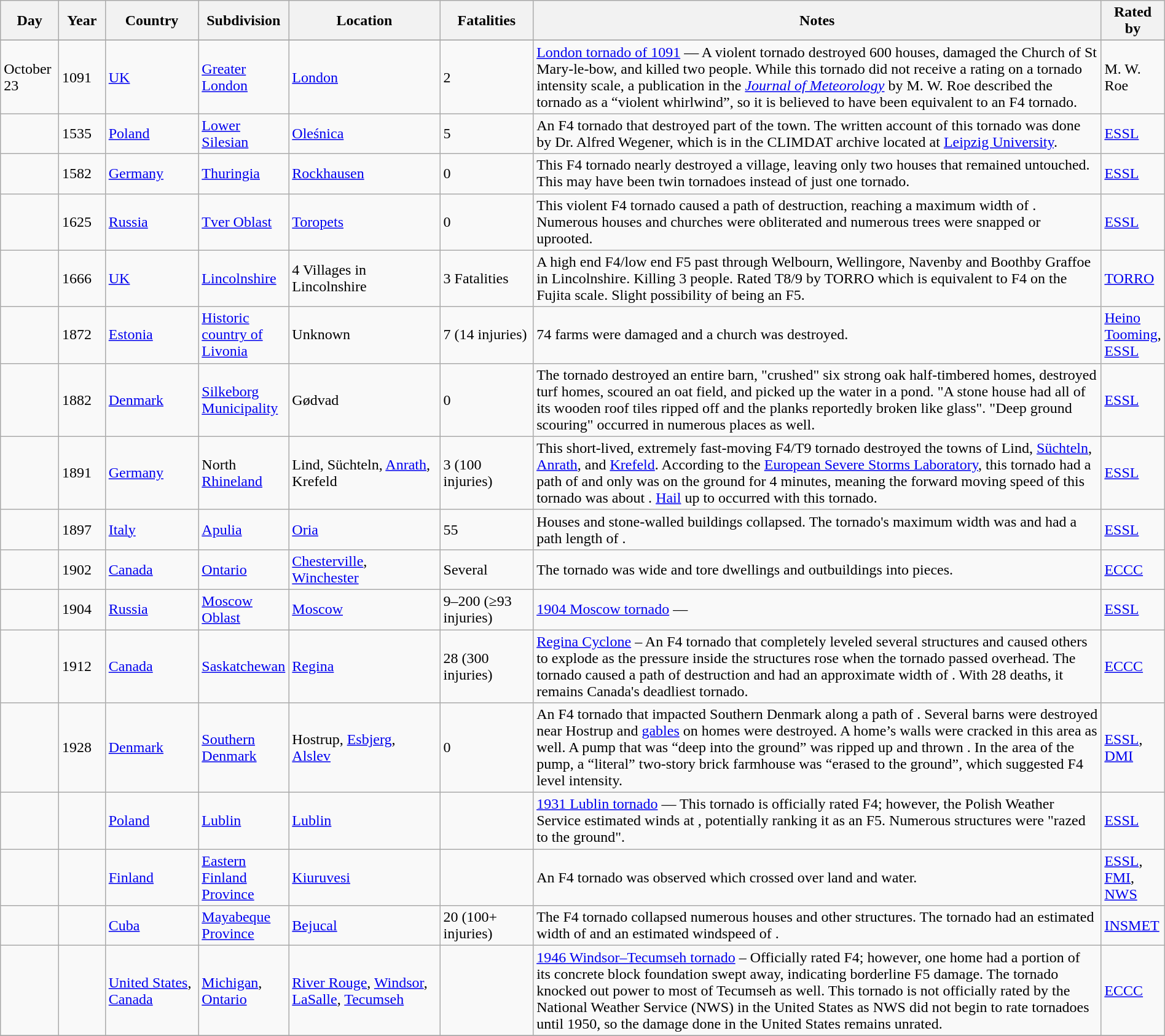<table class="wikitable sortable" style="width:100%;">
<tr>
<th scope="col" style="width:5%;">Day</th>
<th scope="col" style="width:4%;">Year</th>
<th scope="col" style="width:8%;">Country</th>
<th scope="col" style="width:4%;">Subdivision</th>
<th scope="col" style="width:13%;" class="unsortable">Location</th>
<th scope="col" style="width:8%;">Fatalities</th>
<th scope="col" class="unsortable">Notes</th>
<th scope="col" style="width:4%;">Rated by</th>
</tr>
<tr style="background:#BB8899;">
</tr>
<tr>
<td>October 23</td>
<td>1091</td>
<td><a href='#'>UK</a></td>
<td><a href='#'>Greater London</a></td>
<td><a href='#'>London</a></td>
<td>2</td>
<td><a href='#'>London tornado of 1091</a> — A violent tornado destroyed 600 houses, damaged the Church of St Mary-le-bow, and killed two people. While this tornado did not receive a rating on a tornado intensity scale, a publication in the <em><a href='#'>Journal of Meteorology</a></em> by M. W. Roe described the tornado as a “violent whirlwind”, so it is believed to have been equivalent to an F4 tornado.</td>
<td>M. W. Roe</td>
</tr>
<tr>
<td></td>
<td>1535</td>
<td><a href='#'>Poland</a></td>
<td><a href='#'>Lower Silesian</a></td>
<td><a href='#'>Oleśnica</a></td>
<td>5</td>
<td>An F4 tornado that destroyed part of the town. The written account of this tornado was done by Dr. Alfred Wegener, which is in the CLIMDAT archive located at <a href='#'>Leipzig University</a>.</td>
<td><a href='#'>ESSL</a></td>
</tr>
<tr>
<td></td>
<td>1582</td>
<td><a href='#'>Germany</a></td>
<td><a href='#'>Thuringia</a></td>
<td><a href='#'>Rockhausen</a></td>
<td>0</td>
<td>This F4 tornado nearly destroyed a village, leaving only two houses that remained untouched. This may have been twin tornadoes instead of just one tornado.</td>
<td><a href='#'>ESSL</a></td>
</tr>
<tr>
<td></td>
<td>1625</td>
<td><a href='#'>Russia</a></td>
<td><a href='#'>Tver Oblast</a></td>
<td><a href='#'>Toropets</a></td>
<td>0</td>
<td>This violent F4 tornado caused a  path of destruction, reaching a maximum width of . Numerous houses and churches were obliterated and numerous trees were snapped or uprooted.</td>
<td><a href='#'>ESSL</a></td>
</tr>
<tr>
<td></td>
<td>1666</td>
<td><a href='#'>UK</a></td>
<td><a href='#'>Lincolnshire</a></td>
<td>4 Villages in Lincolnshire</td>
<td>3 Fatalities</td>
<td>A high end F4/low end F5 past through Welbourn, Wellingore, Navenby and Boothby Graffoe in Lincolnshire. Killing 3 people. Rated T8/9 by TORRO which is equivalent to F4 on the Fujita scale. Slight possibility of being an F5.</td>
<td><a href='#'>TORRO</a></td>
</tr>
<tr>
<td></td>
<td>1872</td>
<td><a href='#'>Estonia</a></td>
<td><a href='#'>Historic country of Livonia</a></td>
<td>Unknown</td>
<td>7 (14 injuries)</td>
<td>74 farms were damaged and a church was destroyed.</td>
<td><a href='#'>Heino Tooming</a>, <a href='#'>ESSL</a></td>
</tr>
<tr>
<td></td>
<td>1882</td>
<td><a href='#'>Denmark</a></td>
<td><a href='#'>Silkeborg Municipality</a></td>
<td>Gødvad</td>
<td>0</td>
<td>The tornado destroyed an entire barn, "crushed" six strong oak half-timbered homes, destroyed turf homes, scoured an oat field, and picked up the water in a pond. "A stone house had all of its wooden roof tiles ripped off and the planks reportedly broken like glass". "Deep ground scouring" occurred in numerous places as well.</td>
<td><a href='#'>ESSL</a></td>
</tr>
<tr>
<td></td>
<td>1891</td>
<td><a href='#'>Germany</a></td>
<td>North <a href='#'>Rhineland</a></td>
<td>Lind, Süchteln, <a href='#'>Anrath</a>, Krefeld</td>
<td>3 (100 injuries)</td>
<td>This short-lived, extremely fast-moving F4/T9 tornado destroyed the towns of Lind, <a href='#'>Süchteln</a>, <a href='#'>Anrath</a>, and <a href='#'>Krefeld</a>. According to the <a href='#'>European Severe Storms Laboratory</a>, this tornado had a path of  and only was on the ground for 4 minutes, meaning the forward moving speed of this tornado was about . <a href='#'>Hail</a> up to  occurred with this tornado.</td>
<td><a href='#'>ESSL</a></td>
</tr>
<tr>
<td></td>
<td>1897</td>
<td><a href='#'>Italy</a></td>
<td><a href='#'>Apulia</a></td>
<td><a href='#'>Oria</a></td>
<td>55</td>
<td>Houses and stone-walled buildings collapsed. The tornado's maximum width was  and had a path length of .</td>
<td><a href='#'>ESSL</a></td>
</tr>
<tr>
<td></td>
<td>1902</td>
<td><a href='#'>Canada</a></td>
<td><a href='#'>Ontario</a></td>
<td><a href='#'>Chesterville</a>, <a href='#'>Winchester</a></td>
<td>Several</td>
<td>The tornado was  wide and tore dwellings and outbuildings into pieces.</td>
<td><a href='#'>ECCC</a></td>
</tr>
<tr>
<td></td>
<td>1904</td>
<td><a href='#'>Russia</a></td>
<td><a href='#'>Moscow Oblast</a></td>
<td><a href='#'>Moscow</a></td>
<td>9–200 (≥93 injuries)</td>
<td><a href='#'>1904 Moscow tornado</a> — </td>
<td><a href='#'>ESSL</a></td>
</tr>
<tr>
<td></td>
<td>1912</td>
<td><a href='#'>Canada</a></td>
<td><a href='#'>Saskatchewan</a></td>
<td><a href='#'>Regina</a></td>
<td>28 (300 injuries)</td>
<td><a href='#'>Regina Cyclone</a> – An F4 tornado that completely leveled several structures and caused others to explode as the pressure inside the structures rose when the tornado passed overhead. The tornado caused a  path of destruction and had an approximate width of . With 28 deaths, it remains Canada's deadliest tornado.</td>
<td><a href='#'>ECCC</a></td>
</tr>
<tr>
<td></td>
<td>1928</td>
<td><a href='#'>Denmark</a></td>
<td><a href='#'>Southern Denmark</a></td>
<td>Hostrup, <a href='#'>Esbjerg</a>, <a href='#'>Alslev</a></td>
<td>0</td>
<td>An F4 tornado that impacted Southern Denmark along a path of . Several barns were destroyed near Hostrup and <a href='#'>gables</a> on homes were destroyed. A home’s walls were cracked in this area as well. A pump that was “deep into the ground” was ripped up and thrown . In the area of the pump, a “literal” two-story brick farmhouse was “erased to the ground”, which suggested F4 level intensity.</td>
<td><a href='#'>ESSL</a>, <a href='#'>DMI</a></td>
</tr>
<tr>
<td></td>
<td></td>
<td><a href='#'>Poland</a></td>
<td><a href='#'>Lublin</a></td>
<td><a href='#'>Lublin</a></td>
<td></td>
<td><a href='#'>1931 Lublin tornado</a> — This tornado is officially rated F4; however, the Polish Weather Service estimated winds at , potentially ranking it as an F5. Numerous structures were "razed to the ground".</td>
<td><a href='#'>ESSL</a></td>
</tr>
<tr>
<td></td>
<td></td>
<td><a href='#'>Finland</a></td>
<td><a href='#'>Eastern Finland Province</a></td>
<td><a href='#'>Kiuruvesi</a></td>
<td></td>
<td>An F4 tornado was observed which crossed over land and water.</td>
<td><a href='#'>ESSL</a>, <a href='#'>FMI</a>, <a href='#'>NWS</a></td>
</tr>
<tr>
<td></td>
<td></td>
<td><a href='#'>Cuba</a></td>
<td><a href='#'>Mayabeque Province</a></td>
<td><a href='#'>Bejucal</a></td>
<td>20 (100+ injuries)</td>
<td>The F4 tornado collapsed numerous houses and other structures. The tornado had an estimated width of  and an estimated windspeed of .</td>
<td><a href='#'>INSMET</a></td>
</tr>
<tr>
<td></td>
<td></td>
<td><a href='#'>United States</a>,<br><a href='#'>Canada</a></td>
<td><a href='#'>Michigan</a>,<br><a href='#'>Ontario</a></td>
<td><a href='#'>River Rouge</a>, <a href='#'>Windsor</a>, <a href='#'>LaSalle</a>, <a href='#'>Tecumseh</a></td>
<td></td>
<td><a href='#'>1946 Windsor–Tecumseh tornado</a> – Officially rated F4; however, one home had a portion of its concrete block foundation swept away, indicating borderline F5 damage. The tornado knocked out power to most of Tecumseh as well. This tornado is not officially rated by the National Weather Service (NWS) in the United States as NWS did not begin to rate tornadoes until 1950, so the damage done in the United States remains unrated.</td>
<td><a href='#'>ECCC</a></td>
</tr>
<tr>
</tr>
</table>
